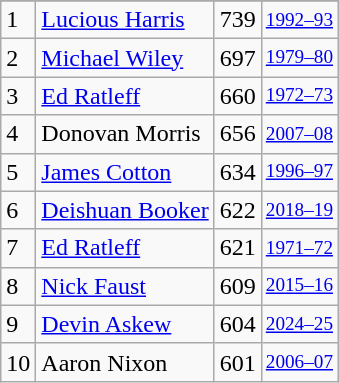<table class="wikitable">
<tr>
</tr>
<tr>
<td>1</td>
<td><a href='#'>Lucious Harris</a></td>
<td>739</td>
<td style="font-size:80%;"><a href='#'>1992–93</a></td>
</tr>
<tr>
<td>2</td>
<td><a href='#'>Michael Wiley</a></td>
<td>697</td>
<td style="font-size:80%;"><a href='#'>1979–80</a></td>
</tr>
<tr>
<td>3</td>
<td><a href='#'>Ed Ratleff</a></td>
<td>660</td>
<td style="font-size:80%;"><a href='#'>1972–73</a></td>
</tr>
<tr>
<td>4</td>
<td>Donovan Morris</td>
<td>656</td>
<td style="font-size:80%;"><a href='#'>2007–08</a></td>
</tr>
<tr>
<td>5</td>
<td><a href='#'>James Cotton</a></td>
<td>634</td>
<td style="font-size:80%;"><a href='#'>1996–97</a></td>
</tr>
<tr>
<td>6</td>
<td><a href='#'>Deishuan Booker</a></td>
<td>622</td>
<td style="font-size:80%;"><a href='#'>2018–19</a></td>
</tr>
<tr>
<td>7</td>
<td><a href='#'>Ed Ratleff</a></td>
<td>621</td>
<td style="font-size:80%;"><a href='#'>1971–72</a></td>
</tr>
<tr>
<td>8</td>
<td><a href='#'>Nick Faust</a></td>
<td>609</td>
<td style="font-size:80%;"><a href='#'>2015–16</a></td>
</tr>
<tr>
<td>9</td>
<td><a href='#'>Devin Askew</a></td>
<td>604</td>
<td style="font-size:80%;"><a href='#'>2024–25</a></td>
</tr>
<tr>
<td>10</td>
<td>Aaron Nixon</td>
<td>601</td>
<td style="font-size:80%;"><a href='#'>2006–07</a></td>
</tr>
</table>
